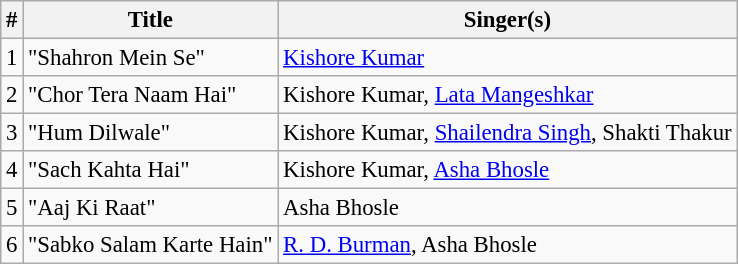<table class="wikitable" style="font-size:95%;">
<tr>
<th>#</th>
<th>Title</th>
<th>Singer(s)</th>
</tr>
<tr>
<td>1</td>
<td>"Shahron Mein Se"</td>
<td><a href='#'>Kishore Kumar</a></td>
</tr>
<tr>
<td>2</td>
<td>"Chor Tera Naam Hai"</td>
<td>Kishore Kumar, <a href='#'>Lata Mangeshkar</a></td>
</tr>
<tr>
<td>3</td>
<td>"Hum Dilwale"</td>
<td>Kishore Kumar, <a href='#'>Shailendra Singh</a>, Shakti Thakur</td>
</tr>
<tr>
<td>4</td>
<td>"Sach Kahta Hai"</td>
<td>Kishore Kumar, <a href='#'>Asha Bhosle</a></td>
</tr>
<tr>
<td>5</td>
<td>"Aaj Ki Raat"</td>
<td>Asha Bhosle</td>
</tr>
<tr>
<td>6</td>
<td>"Sabko Salam Karte Hain"</td>
<td><a href='#'>R. D. Burman</a>, Asha Bhosle</td>
</tr>
</table>
